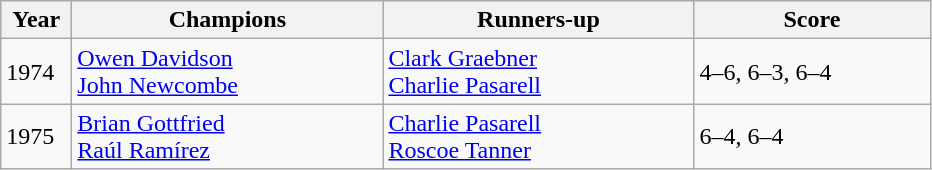<table class="wikitable">
<tr>
<th style="width:40px">Year</th>
<th style="width:200px">Champions</th>
<th style="width:200px">Runners-up</th>
<th style="width:150px" class="unsortable">Score</th>
</tr>
<tr>
<td>1974</td>
<td> <a href='#'>Owen Davidson</a><br> <a href='#'>John Newcombe</a></td>
<td> <a href='#'>Clark Graebner</a><br> <a href='#'>Charlie Pasarell</a></td>
<td>4–6, 6–3, 6–4</td>
</tr>
<tr>
<td>1975</td>
<td> <a href='#'>Brian Gottfried</a><br> <a href='#'>Raúl Ramírez</a></td>
<td> <a href='#'>Charlie Pasarell</a><br> <a href='#'>Roscoe Tanner</a></td>
<td>6–4, 6–4</td>
</tr>
</table>
